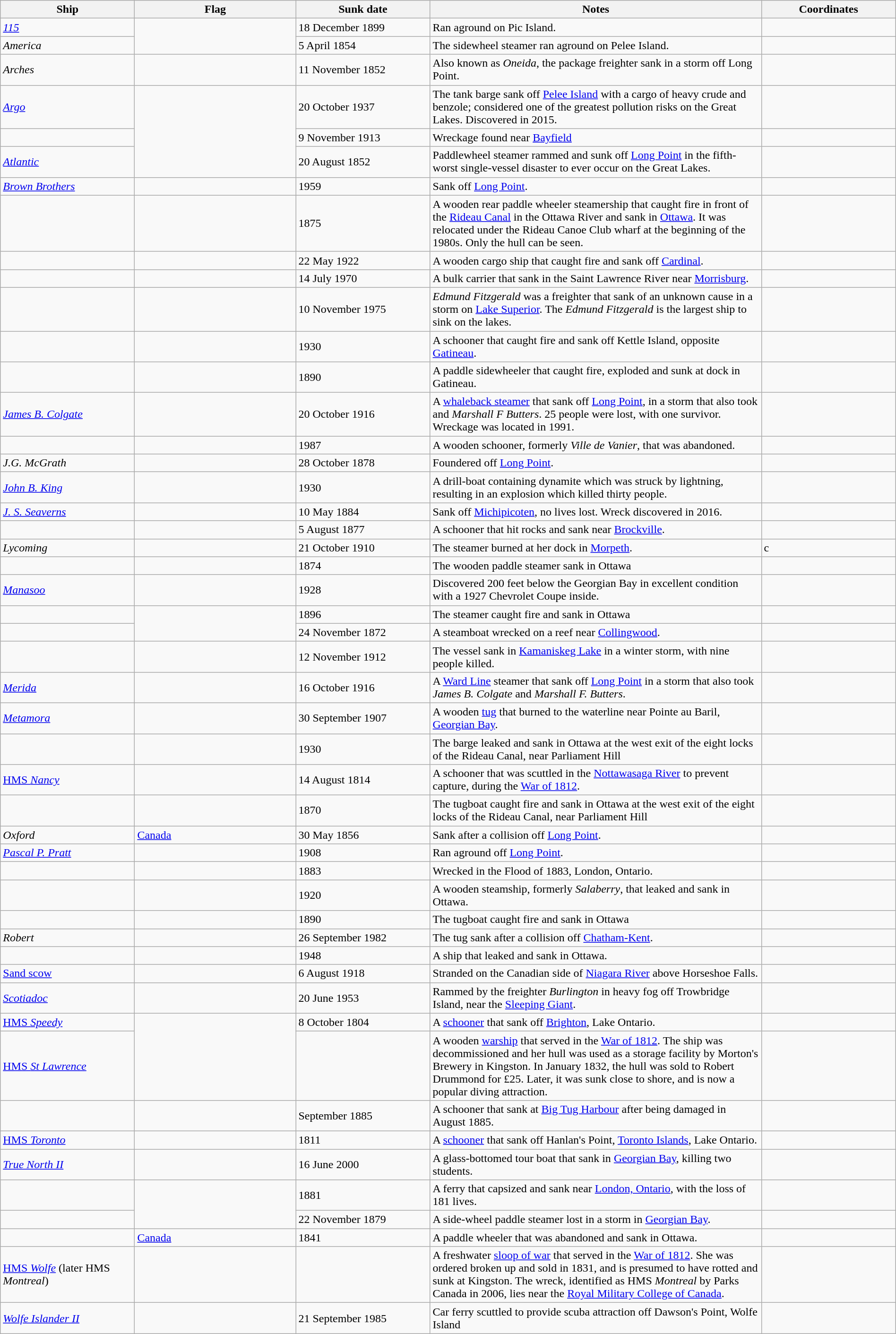<table class=wikitable | style = "width:100%">
<tr>
<th style="width:15%">Ship</th>
<th style="width:18%">Flag</th>
<th style="width:15%">Sunk date</th>
<th style="width:37%">Notes</th>
<th style="width:15%">Coordinates</th>
</tr>
<tr>
<td><a href='#'><em>115</em></a></td>
<td rowspan="2"></td>
<td>18 December 1899</td>
<td>Ran aground on Pic Island.</td>
<td></td>
</tr>
<tr>
<td><em>America</em></td>
<td>5 April 1854</td>
<td>The sidewheel steamer ran aground on Pelee Island.</td>
<td></td>
</tr>
<tr>
<td><em>Arches</em></td>
<td></td>
<td>11 November 1852</td>
<td>Also known as <em>Oneida</em>, the package freighter sank in a storm off Long Point.</td>
<td></td>
</tr>
<tr>
<td><em><a href='#'>Argo</a></em></td>
<td rowspan="3"></td>
<td>20 October 1937</td>
<td>The tank barge sank off <a href='#'>Pelee Island</a> with a cargo of heavy crude and benzole; considered one of the greatest pollution risks on the Great Lakes. Discovered in 2015.</td>
<td></td>
</tr>
<tr>
<td></td>
<td>9 November 1913</td>
<td>Wreckage found near <a href='#'>Bayfield</a></td>
<td></td>
</tr>
<tr>
<td><em><a href='#'>Atlantic</a></em></td>
<td>20 August 1852</td>
<td>Paddlewheel steamer rammed and sunk off <a href='#'>Long Point</a> in the fifth-worst single-vessel disaster to ever occur on the Great Lakes.</td>
<td></td>
</tr>
<tr>
<td><a href='#'><em>Brown Brothers</em></a></td>
<td></td>
<td>1959</td>
<td>Sank off <a href='#'>Long Point</a>.</td>
<td></td>
</tr>
<tr>
<td></td>
<td></td>
<td>1875</td>
<td>A  wooden rear paddle wheeler steamership that caught fire in front of the <a href='#'>Rideau Canal</a> in the Ottawa River and sank in <a href='#'>Ottawa</a>. It was relocated under the Rideau Canoe Club wharf at the beginning of the 1980s. Only the hull can be seen.</td>
<td></td>
</tr>
<tr>
<td></td>
<td></td>
<td>22 May 1922</td>
<td>A wooden cargo ship that caught fire and sank off <a href='#'>Cardinal</a>.</td>
<td></td>
</tr>
<tr>
<td></td>
<td></td>
<td>14 July 1970</td>
<td>A bulk carrier that sank in the Saint Lawrence River near <a href='#'>Morrisburg</a>.</td>
<td></td>
</tr>
<tr>
<td></td>
<td></td>
<td>10 November 1975</td>
<td><em>Edmund Fitzgerald</em> was a  freighter that sank of an unknown cause in a storm on <a href='#'>Lake Superior</a>. The <em>Edmund Fitzgerald</em> is the largest ship to sink on the lakes.</td>
<td></td>
</tr>
<tr>
<td></td>
<td></td>
<td>1930</td>
<td>A  schooner that caught fire and sank off Kettle Island, opposite <a href='#'>Gatineau</a>.</td>
<td></td>
</tr>
<tr>
<td></td>
<td></td>
<td>1890</td>
<td>A  paddle sidewheeler that caught fire, exploded and sunk at dock in Gatineau.</td>
<td></td>
</tr>
<tr>
<td><a href='#'><em>James B. Colgate</em></a></td>
<td></td>
<td>20 October 1916</td>
<td>A <a href='#'>whaleback steamer</a> that sank off <a href='#'>Long Point</a>, in a storm that also took  and <em>Marshall F Butters</em>. 25 people were lost, with one survivor. Wreckage was located in 1991.</td>
<td></td>
</tr>
<tr>
<td></td>
<td></td>
<td>1987</td>
<td>A  wooden schooner, formerly <em>Ville de Vanier</em>, that was abandoned.</td>
<td></td>
</tr>
<tr>
<td><em>J.G. McGrath</em></td>
<td></td>
<td>28 October 1878</td>
<td>Foundered off <a href='#'>Long Point</a>.</td>
<td></td>
</tr>
<tr>
<td><a href='#'><em>John B. King</em></a></td>
<td></td>
<td>1930</td>
<td>A drill-boat containing dynamite which was struck by lightning, resulting in an explosion which killed thirty people.</td>
<td></td>
</tr>
<tr>
<td><em><a href='#'>J. S. Seaverns</a></em></td>
<td></td>
<td>10 May 1884</td>
<td>Sank off <a href='#'>Michipicoten</a>, no lives lost. Wreck discovered in 2016.</td>
<td></td>
</tr>
<tr>
<td></td>
<td></td>
<td>5 August 1877</td>
<td>A schooner that hit rocks and sank near <a href='#'>Brockville</a>.</td>
<td></td>
</tr>
<tr>
<td><em>Lycoming</em></td>
<td></td>
<td>21 October 1910</td>
<td>The steamer burned at her dock in <a href='#'>Morpeth</a>.</td>
<td>c</td>
</tr>
<tr>
<td></td>
<td></td>
<td>1874</td>
<td>The wooden paddle steamer sank in Ottawa</td>
<td></td>
</tr>
<tr>
<td><em><a href='#'>Manasoo</a></em></td>
<td></td>
<td>1928</td>
<td>Discovered 200 feet below the Georgian Bay in excellent condition with a 1927 Chevrolet Coupe inside.</td>
<td></td>
</tr>
<tr>
<td></td>
<td rowspan="2"></td>
<td>1896</td>
<td>The  steamer caught fire and sank in Ottawa</td>
<td></td>
</tr>
<tr>
<td></td>
<td>24 November 1872</td>
<td>A steamboat wrecked on a reef near <a href='#'>Collingwood</a>.</td>
<td></td>
</tr>
<tr>
<td></td>
<td></td>
<td>12 November 1912</td>
<td>The vessel sank in <a href='#'>Kamaniskeg Lake</a> in a winter storm, with nine people killed.</td>
<td></td>
</tr>
<tr>
<td><a href='#'><em>Merida</em></a></td>
<td></td>
<td>16 October 1916</td>
<td>A <a href='#'>Ward Line</a> steamer that sank off <a href='#'>Long Point</a> in a storm that also took <em>James B. Colgate</em> and <em>Marshall F. Butters</em>.</td>
<td></td>
</tr>
<tr>
<td><em><a href='#'>Metamora</a></em></td>
<td></td>
<td>30 September 1907</td>
<td>A wooden <a href='#'>tug</a> that burned to the waterline near Pointe au Baril, <a href='#'>Georgian Bay</a>.</td>
<td></td>
</tr>
<tr>
<td></td>
<td></td>
<td>1930</td>
<td>The  barge leaked and sank in Ottawa at the west exit of the eight locks of the Rideau Canal, near Parliament Hill</td>
<td></td>
</tr>
<tr>
<td><a href='#'>HMS <em>Nancy</em></a></td>
<td></td>
<td>14 August 1814</td>
<td>A schooner that was scuttled in the <a href='#'>Nottawasaga River</a> to prevent capture, during the <a href='#'>War of 1812</a>.</td>
<td></td>
</tr>
<tr>
<td></td>
<td></td>
<td>1870</td>
<td>The  tugboat caught fire and sank in Ottawa at the west exit of the eight locks of the Rideau Canal, near Parliament Hill</td>
<td></td>
</tr>
<tr>
<td><em>Oxford</em></td>
<td> <a href='#'>Canada</a></td>
<td>30 May 1856</td>
<td>Sank after a collision off <a href='#'>Long Point</a>.</td>
<td></td>
</tr>
<tr>
<td><a href='#'><em>Pascal P. Pratt</em></a></td>
<td></td>
<td>1908</td>
<td>Ran aground off <a href='#'>Long Point</a>.</td>
<td></td>
</tr>
<tr>
<td></td>
<td></td>
<td>1883</td>
<td>Wrecked in the Flood of 1883, London, Ontario.</td>
<td></td>
</tr>
<tr>
<td></td>
<td></td>
<td>1920</td>
<td>A  wooden steamship, formerly <em>Salaberry</em>, that leaked and sank in Ottawa.</td>
<td></td>
</tr>
<tr>
<td></td>
<td></td>
<td>1890</td>
<td>The  tugboat caught fire and sank in Ottawa</td>
<td></td>
</tr>
<tr>
<td><em>Robert</em></td>
<td></td>
<td>26 September 1982</td>
<td>The tug sank after a collision off <a href='#'>Chatham-Kent</a>.</td>
<td></td>
</tr>
<tr>
<td></td>
<td></td>
<td>1948</td>
<td>A  ship that leaked and sank in Ottawa.</td>
<td></td>
</tr>
<tr>
<td><a href='#'>Sand scow</a></td>
<td></td>
<td>6 August 1918</td>
<td>Stranded on the Canadian side of <a href='#'>Niagara River</a> above Horseshoe Falls.</td>
<td></td>
</tr>
<tr>
<td><a href='#'><em>Scotiadoc</em></a></td>
<td></td>
<td>20 June 1953</td>
<td>Rammed by the freighter <em>Burlington</em> in heavy fog off Trowbridge Island, near the <a href='#'>Sleeping Giant</a>.</td>
<td></td>
</tr>
<tr>
<td><a href='#'>HMS <em>Speedy</em></a></td>
<td rowspan="2"></td>
<td>8 October 1804</td>
<td>A <a href='#'>schooner</a> that sank off <a href='#'>Brighton</a>, Lake Ontario.</td>
<td></td>
</tr>
<tr>
<td><a href='#'>HMS <em>St Lawrence</em></a></td>
<td></td>
<td>A wooden <a href='#'>warship</a> that served in the <a href='#'>War of 1812</a>. The ship was decommissioned and her hull was used as a storage facility by Morton's Brewery in Kingston. In January 1832, the hull was sold to Robert Drummond for £25. Later, it was sunk close to shore, and is now a popular diving attraction.</td>
<td></td>
</tr>
<tr>
<td></td>
<td></td>
<td>September 1885</td>
<td>A schooner that sank at <a href='#'>Big Tug Harbour</a> after being damaged in August 1885.</td>
<td></td>
</tr>
<tr>
<td><a href='#'>HMS <em>Toronto</em></a></td>
<td></td>
<td>1811</td>
<td>A <a href='#'>schooner</a> that sank off Hanlan's Point, <a href='#'>Toronto Islands</a>, Lake Ontario.</td>
<td></td>
</tr>
<tr>
<td><em><a href='#'>True North II</a></em></td>
<td></td>
<td>16 June 2000</td>
<td>A glass-bottomed tour boat that sank in <a href='#'>Georgian Bay</a>, killing two students.</td>
<td></td>
</tr>
<tr>
<td></td>
<td rowspan="2"></td>
<td>1881</td>
<td>A ferry that capsized and sank near <a href='#'>London, Ontario</a>, with the loss of 181 lives.</td>
<td></td>
</tr>
<tr>
<td></td>
<td>22 November 1879</td>
<td>A side-wheel paddle steamer lost in a storm in <a href='#'>Georgian Bay</a>.</td>
<td></td>
</tr>
<tr>
<td></td>
<td> <a href='#'>Canada</a></td>
<td>1841</td>
<td>A  paddle wheeler that was abandoned and sank in Ottawa.</td>
<td></td>
</tr>
<tr>
<td><a href='#'>HMS <em>Wolfe</em></a> (later HMS <em>Montreal</em>)</td>
<td></td>
<td></td>
<td>A freshwater <a href='#'>sloop of war</a> that served in the <a href='#'>War of 1812</a>. She was ordered broken up and sold in 1831, and is presumed to have rotted and sunk at Kingston. The wreck, identified as HMS <em>Montreal</em> by Parks Canada in 2006, lies near the <a href='#'>Royal Military College of Canada</a>.</td>
<td></td>
</tr>
<tr>
<td><a href='#'><em>Wolfe Islander II</em></a></td>
<td></td>
<td>21 September 1985</td>
<td>Car ferry scuttled to provide scuba attraction off Dawson's Point, Wolfe Island</td>
<td></td>
</tr>
</table>
